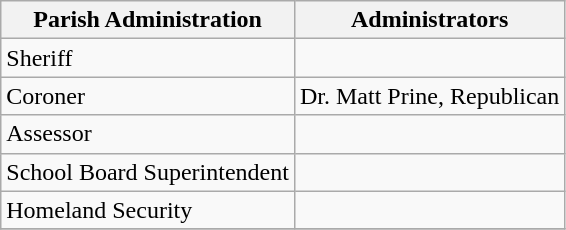<table class="wikitable">
<tr>
<th>Parish Administration</th>
<th>Administrators</th>
</tr>
<tr>
<td>Sheriff</td>
<td></td>
</tr>
<tr>
<td>Coroner</td>
<td>Dr. Matt Prine, Republican</td>
</tr>
<tr>
<td>Assessor</td>
<td></td>
</tr>
<tr>
<td>School Board Superintendent</td>
<td></td>
</tr>
<tr>
<td>Homeland Security</td>
<td></td>
</tr>
<tr>
</tr>
</table>
